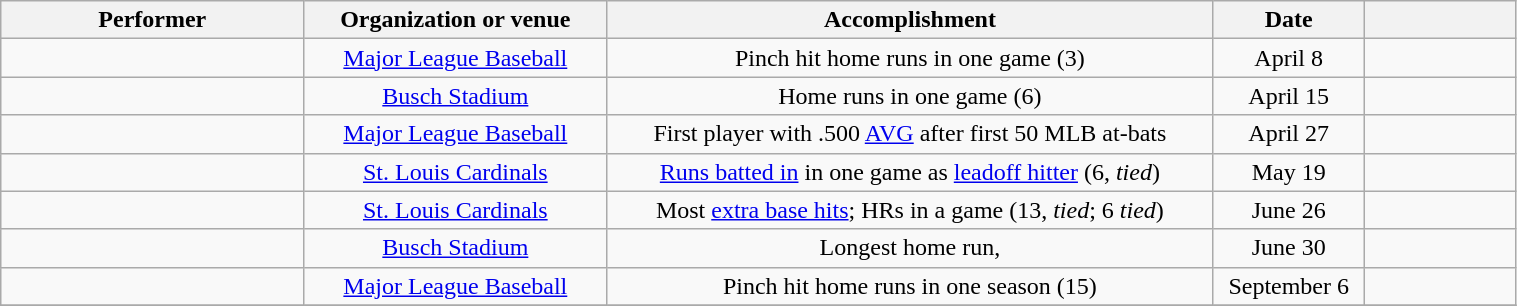<table class="wikitable sortable" style="width:80%;">
<tr align=center>
<th style="width:20%;">Performer</th>
<th style="width:20%;">Organization or venue</th>
<th style="width:40%;">Accomplishment</th>
<th style="width:10%;" data-sort-type="date">Date</th>
<th style="width:10%;"></th>
</tr>
<tr align=center>
<td></td>
<td><a href='#'>Major League Baseball</a></td>
<td>Pinch hit home runs in one game (3)</td>
<td>April 8</td>
<td></td>
</tr>
<tr align=center>
<td></td>
<td><a href='#'>Busch Stadium</a></td>
<td>Home runs in one game (6)</td>
<td>April 15</td>
<td></td>
</tr>
<tr align=center>
<td></td>
<td><a href='#'>Major League Baseball</a></td>
<td>First player with .500 <a href='#'>AVG</a> after first 50 MLB at-bats</td>
<td>April 27</td>
<td></td>
</tr>
<tr align=center>
<td></td>
<td><a href='#'>St. Louis Cardinals</a></td>
<td><a href='#'>Runs batted in</a> in one game as <a href='#'>leadoff hitter</a> (6, <em>tied</em>)</td>
<td>May 19</td>
<td></td>
</tr>
<tr align=center>
<td></td>
<td><a href='#'>St. Louis Cardinals</a></td>
<td>Most <a href='#'>extra base hits</a>; HRs in a game (13, <em>tied</em>; 6 <em>tied</em>)</td>
<td>June 26</td>
<td></td>
</tr>
<tr align=center>
<td></td>
<td><a href='#'>Busch Stadium</a></td>
<td>Longest home run, </td>
<td>June 30</td>
<td></td>
</tr>
<tr align=center>
<td></td>
<td><a href='#'>Major League Baseball</a></td>
<td>Pinch hit home runs in one season (15)</td>
<td>September 6</td>
<td></td>
</tr>
<tr>
</tr>
</table>
